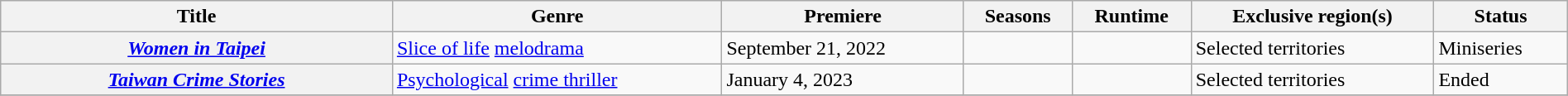<table class="wikitable plainrowheaders sortable" style="width:100%;">
<tr>
<th scope="col" style="width:25%;">Title</th>
<th>Genre</th>
<th>Premiere</th>
<th>Seasons</th>
<th>Runtime</th>
<th>Exclusive region(s)</th>
<th>Status</th>
</tr>
<tr>
<th scope="row"><em><a href='#'>Women in Taipei</a></em></th>
<td><a href='#'>Slice of life</a> <a href='#'>melodrama</a></td>
<td>September 21, 2022</td>
<td></td>
<td></td>
<td>Selected territories</td>
<td>Miniseries</td>
</tr>
<tr>
<th scope="row"><em><a href='#'>Taiwan Crime Stories</a></em></th>
<td><a href='#'>Psychological</a> <a href='#'>crime thriller</a></td>
<td>January 4, 2023</td>
<td></td>
<td></td>
<td>Selected territories</td>
<td>Ended</td>
</tr>
<tr>
</tr>
</table>
